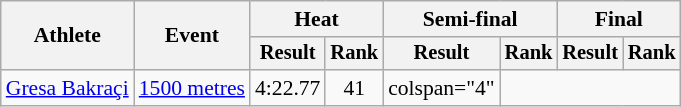<table class=wikitable style=font-size:90%>
<tr>
<th rowspan=2>Athlete</th>
<th rowspan=2>Event</th>
<th colspan=2>Heat</th>
<th colspan=2>Semi-final</th>
<th colspan=2>Final</th>
</tr>
<tr style=font-size:95%>
<th>Result</th>
<th>Rank</th>
<th>Result</th>
<th>Rank</th>
<th>Result</th>
<th>Rank</th>
</tr>
<tr align=center>
<td align=left><a href='#'>Gresa Bakraçi</a></td>
<td align=left><a href='#'>1500 metres</a></td>
<td>4:22.77</td>
<td>41</td>
<td>colspan="4" </td>
</tr>
</table>
